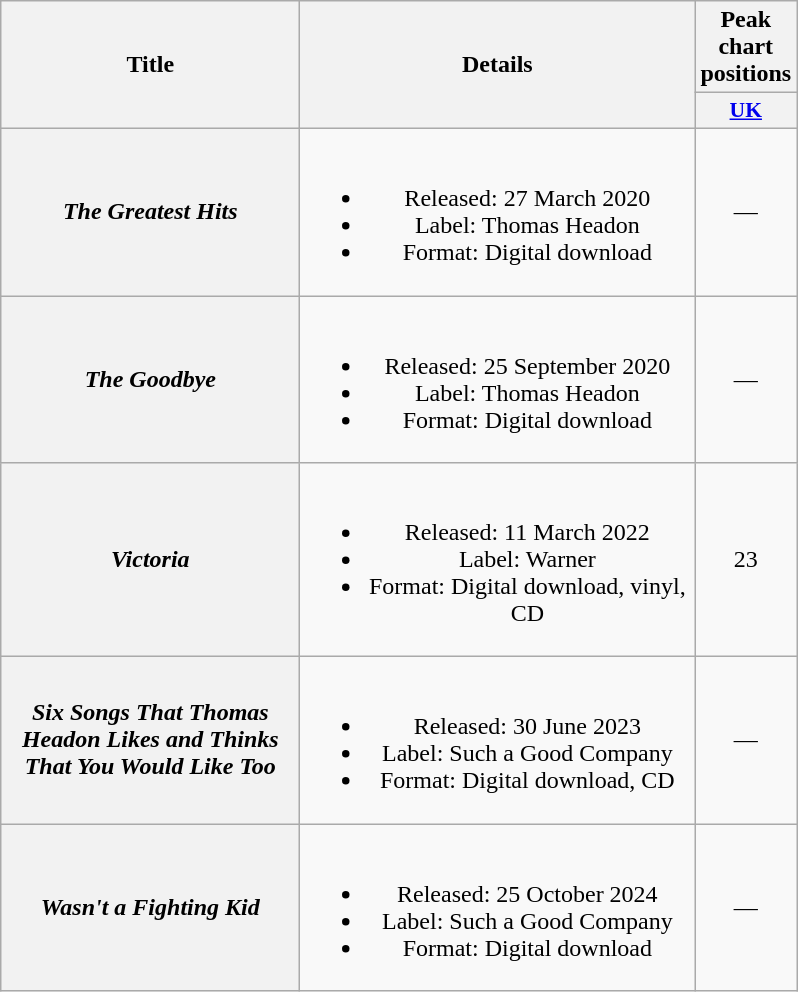<table class="wikitable plainrowheaders" style="text-align:center;">
<tr>
<th rowspan="2" style="width:12em;">Title</th>
<th rowspan="2" style="width:16em;">Details</th>
<th colspan="1">Peak chart positions</th>
</tr>
<tr>
<th scope="col" style="width:3.5em;font-size:90%;"><a href='#'>UK</a><br></th>
</tr>
<tr>
<th scope="row"><em>The Greatest Hits</em></th>
<td><br><ul><li>Released: 27 March 2020</li><li>Label: Thomas Headon</li><li>Format: Digital download</li></ul></td>
<td>—</td>
</tr>
<tr>
<th scope="row"><em>The Goodbye</em></th>
<td><br><ul><li>Released: 25 September 2020</li><li>Label: Thomas Headon</li><li>Format: Digital download</li></ul></td>
<td>—</td>
</tr>
<tr>
<th scope="row"><em>Victoria</em></th>
<td><br><ul><li>Released: 11 March 2022</li><li>Label: Warner</li><li>Format: Digital download, vinyl, CD</li></ul></td>
<td>23</td>
</tr>
<tr>
<th scope="row"><em>Six Songs That Thomas Headon Likes and Thinks That You Would Like Too</em></th>
<td><br><ul><li>Released: 30 June 2023</li><li>Label: Such a Good Company</li><li>Format: Digital download,  CD</li></ul></td>
<td>—</td>
</tr>
<tr>
<th scope="row"><em>Wasn't a Fighting Kid</em></th>
<td><br><ul><li>Released: 25 October 2024</li><li>Label: Such a Good Company</li><li>Format: Digital download</li></ul></td>
<td>—</td>
</tr>
</table>
